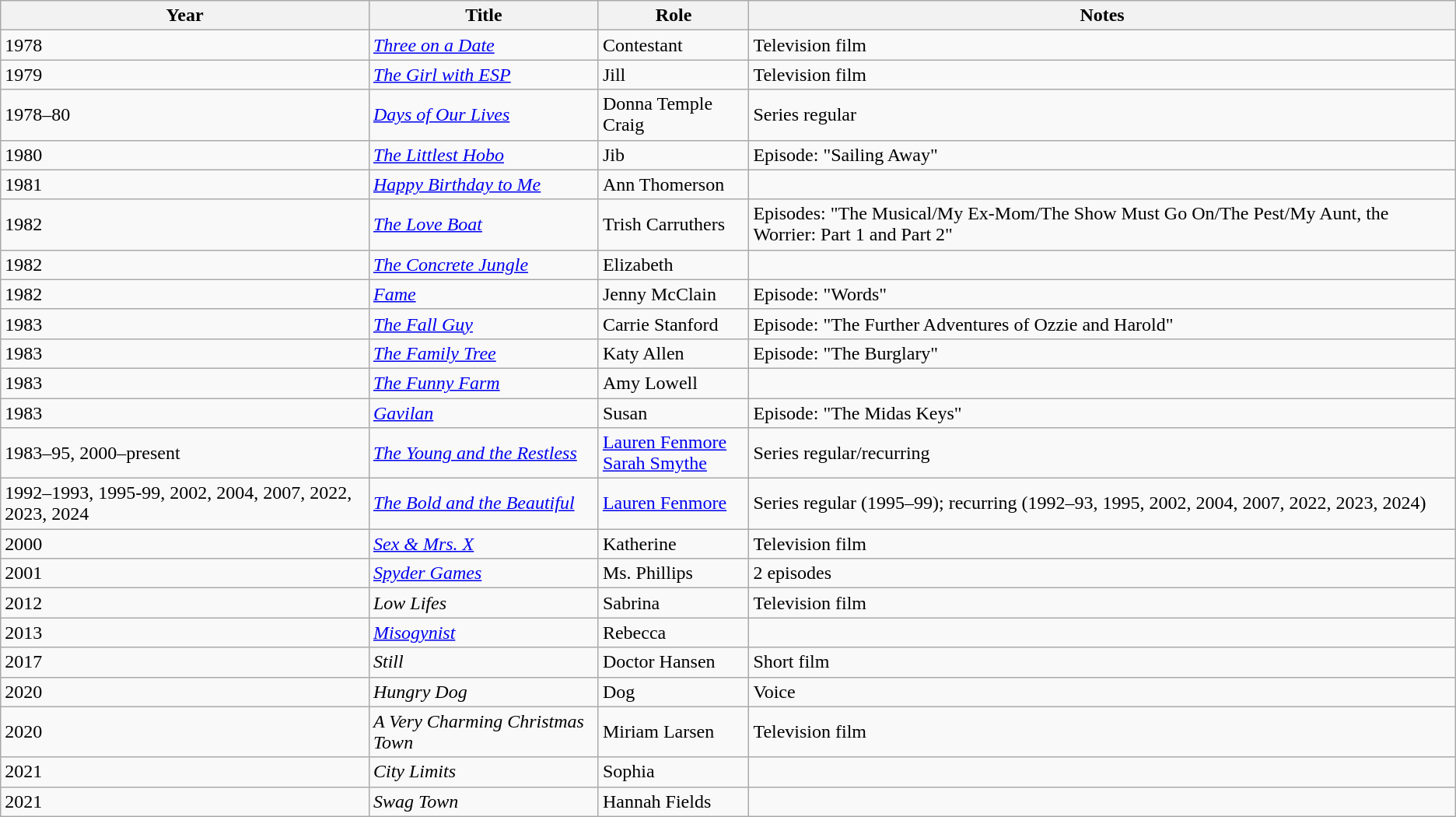<table class="wikitable sortable">
<tr>
<th>Year</th>
<th>Title</th>
<th>Role</th>
<th class="unsortable">Notes</th>
</tr>
<tr>
<td>1978</td>
<td><em><a href='#'>Three on a Date</a></em></td>
<td>Contestant</td>
<td>Television film</td>
</tr>
<tr>
<td>1979</td>
<td><em><a href='#'>The Girl with ESP</a></em></td>
<td>Jill</td>
<td>Television film</td>
</tr>
<tr>
<td>1978–80</td>
<td><em><a href='#'>Days of Our Lives</a></em></td>
<td>Donna Temple Craig</td>
<td>Series regular</td>
</tr>
<tr>
<td>1980</td>
<td><em><a href='#'>The Littlest Hobo</a></em></td>
<td>Jib</td>
<td>Episode: "Sailing Away"</td>
</tr>
<tr>
<td>1981</td>
<td><em><a href='#'>Happy Birthday to Me</a></em></td>
<td>Ann Thomerson</td>
<td></td>
</tr>
<tr>
<td>1982</td>
<td><em><a href='#'>The Love Boat</a></em></td>
<td>Trish Carruthers</td>
<td>Episodes: "The Musical/My Ex-Mom/The Show Must Go On/The Pest/My Aunt, the Worrier: Part 1 and Part 2"</td>
</tr>
<tr>
<td>1982</td>
<td><em><a href='#'>The Concrete Jungle</a></em></td>
<td>Elizabeth</td>
<td></td>
</tr>
<tr>
<td>1982</td>
<td><em><a href='#'>Fame</a></em></td>
<td>Jenny McClain</td>
<td>Episode: "Words"</td>
</tr>
<tr>
<td>1983</td>
<td><em><a href='#'>The Fall Guy</a></em></td>
<td>Carrie Stanford</td>
<td>Episode: "The Further Adventures of Ozzie and Harold"</td>
</tr>
<tr>
<td>1983</td>
<td><em><a href='#'>The Family Tree</a></em></td>
<td>Katy Allen</td>
<td>Episode: "The Burglary"</td>
</tr>
<tr>
<td>1983</td>
<td><em><a href='#'>The Funny Farm</a></em></td>
<td>Amy Lowell</td>
<td></td>
</tr>
<tr>
<td>1983</td>
<td><em><a href='#'>Gavilan</a></em></td>
<td>Susan</td>
<td>Episode: "The Midas Keys"</td>
</tr>
<tr>
<td>1983–95, 2000–present</td>
<td><em><a href='#'>The Young and the Restless</a></em></td>
<td><a href='#'>Lauren Fenmore</a><br><a href='#'>Sarah Smythe</a></td>
<td>Series regular/recurring</td>
</tr>
<tr>
<td>1992–1993, 1995-99, 2002, 2004, 2007, 2022, 2023, 2024</td>
<td><em><a href='#'>The Bold and the Beautiful</a></em></td>
<td><a href='#'>Lauren Fenmore</a></td>
<td>Series regular (1995–99); recurring (1992–93, 1995, 2002, 2004, 2007, 2022, 2023, 2024)</td>
</tr>
<tr>
<td>2000</td>
<td><em><a href='#'>Sex & Mrs. X</a></em></td>
<td>Katherine</td>
<td>Television film</td>
</tr>
<tr>
<td>2001</td>
<td><em><a href='#'>Spyder Games</a></em></td>
<td>Ms. Phillips</td>
<td>2 episodes</td>
</tr>
<tr>
<td>2012</td>
<td><em>Low Lifes</em></td>
<td>Sabrina</td>
<td>Television film</td>
</tr>
<tr>
<td>2013</td>
<td><em><a href='#'>Misogynist</a></em></td>
<td>Rebecca</td>
<td></td>
</tr>
<tr>
<td>2017</td>
<td><em>Still</em></td>
<td>Doctor Hansen</td>
<td>Short film</td>
</tr>
<tr>
<td>2020</td>
<td><em>Hungry Dog</em></td>
<td>Dog</td>
<td>Voice</td>
</tr>
<tr>
<td>2020</td>
<td><em>A Very Charming Christmas Town</em></td>
<td>Miriam Larsen</td>
<td>Television film</td>
</tr>
<tr>
<td>2021</td>
<td><em>City Limits</em></td>
<td>Sophia</td>
<td></td>
</tr>
<tr>
<td>2021</td>
<td><em>Swag Town</em></td>
<td>Hannah Fields</td>
<td></td>
</tr>
</table>
